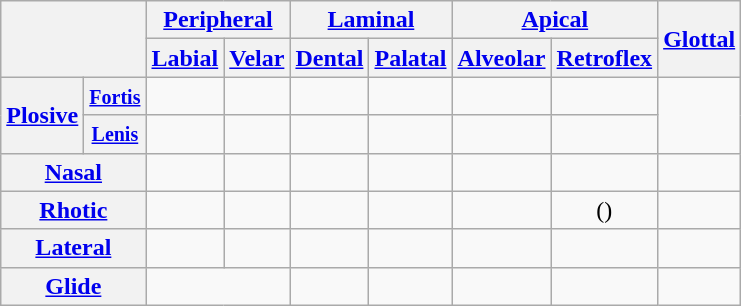<table class="wikitable" style="text-align: center;">
<tr>
<th colspan="2" rowspan="2"></th>
<th colspan="2"><a href='#'>Peripheral</a></th>
<th colspan="2"><a href='#'>Laminal</a></th>
<th colspan="2"><a href='#'>Apical</a></th>
<th rowspan="2"><a href='#'>Glottal</a></th>
</tr>
<tr>
<th><a href='#'>Labial</a></th>
<th><a href='#'>Velar</a></th>
<th><a href='#'>Dental</a></th>
<th><a href='#'>Palatal</a></th>
<th><a href='#'>Alveolar</a></th>
<th><a href='#'>Retroflex</a></th>
</tr>
<tr>
<th rowspan="2"><a href='#'>Plosive</a></th>
<th><a href='#'><small>Fortis</small></a></th>
<td></td>
<td></td>
<td></td>
<td></td>
<td></td>
<td></td>
<td rowspan="2"></td>
</tr>
<tr>
<th><a href='#'><small>Lenis</small></a></th>
<td></td>
<td></td>
<td></td>
<td></td>
<td></td>
<td></td>
</tr>
<tr>
<th colspan="2"><a href='#'>Nasal</a></th>
<td></td>
<td></td>
<td></td>
<td></td>
<td></td>
<td></td>
<td></td>
</tr>
<tr>
<th colspan="2"><a href='#'>Rhotic</a></th>
<td></td>
<td></td>
<td></td>
<td></td>
<td></td>
<td>()</td>
<td></td>
</tr>
<tr>
<th colspan="2"><a href='#'>Lateral</a></th>
<td></td>
<td></td>
<td></td>
<td></td>
<td></td>
<td></td>
<td></td>
</tr>
<tr>
<th colspan="2"><a href='#'>Glide</a></th>
<td colspan="2"></td>
<td></td>
<td></td>
<td></td>
<td></td>
<td></td>
</tr>
</table>
